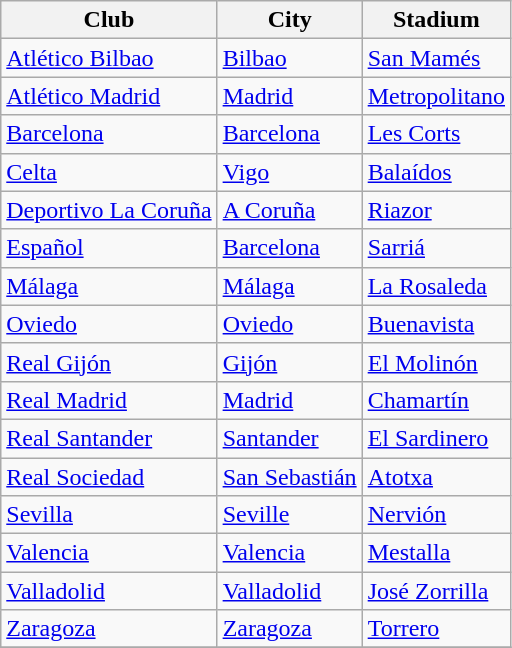<table class="wikitable sortable">
<tr>
<th>Club</th>
<th>City</th>
<th>Stadium</th>
</tr>
<tr>
<td><a href='#'>Atlético Bilbao</a></td>
<td><a href='#'>Bilbao</a></td>
<td><a href='#'>San Mamés</a></td>
</tr>
<tr>
<td><a href='#'>Atlético Madrid</a></td>
<td><a href='#'>Madrid</a></td>
<td><a href='#'>Metropolitano</a></td>
</tr>
<tr>
<td><a href='#'>Barcelona</a></td>
<td><a href='#'>Barcelona</a></td>
<td><a href='#'>Les Corts</a></td>
</tr>
<tr>
<td><a href='#'>Celta</a></td>
<td><a href='#'>Vigo</a></td>
<td><a href='#'>Balaídos</a></td>
</tr>
<tr>
<td><a href='#'>Deportivo La Coruña</a></td>
<td><a href='#'>A Coruña</a></td>
<td><a href='#'>Riazor</a></td>
</tr>
<tr>
<td><a href='#'>Español</a></td>
<td><a href='#'>Barcelona</a></td>
<td><a href='#'>Sarriá</a></td>
</tr>
<tr>
<td><a href='#'>Málaga</a></td>
<td><a href='#'>Málaga</a></td>
<td><a href='#'>La Rosaleda</a></td>
</tr>
<tr>
<td><a href='#'>Oviedo</a></td>
<td><a href='#'>Oviedo</a></td>
<td><a href='#'>Buenavista</a></td>
</tr>
<tr>
<td><a href='#'>Real Gijón</a></td>
<td><a href='#'>Gijón</a></td>
<td><a href='#'>El Molinón</a></td>
</tr>
<tr>
<td><a href='#'>Real Madrid</a></td>
<td><a href='#'>Madrid</a></td>
<td><a href='#'>Chamartín</a></td>
</tr>
<tr>
<td><a href='#'>Real Santander</a></td>
<td><a href='#'>Santander</a></td>
<td><a href='#'>El Sardinero</a></td>
</tr>
<tr>
<td><a href='#'>Real Sociedad</a></td>
<td><a href='#'>San Sebastián</a></td>
<td><a href='#'>Atotxa</a></td>
</tr>
<tr>
<td><a href='#'>Sevilla</a></td>
<td><a href='#'>Seville</a></td>
<td><a href='#'>Nervión</a></td>
</tr>
<tr>
<td><a href='#'>Valencia</a></td>
<td><a href='#'>Valencia</a></td>
<td><a href='#'>Mestalla</a></td>
</tr>
<tr>
<td><a href='#'>Valladolid</a></td>
<td><a href='#'>Valladolid</a></td>
<td><a href='#'>José Zorrilla</a></td>
</tr>
<tr>
<td><a href='#'>Zaragoza</a></td>
<td><a href='#'>Zaragoza</a></td>
<td><a href='#'>Torrero</a></td>
</tr>
<tr>
</tr>
</table>
